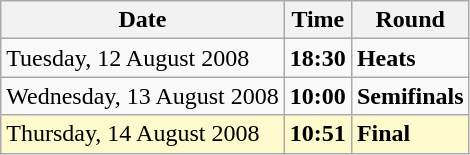<table class="wikitable">
<tr>
<th>Date</th>
<th>Time</th>
<th>Round</th>
</tr>
<tr>
<td>Tuesday, 12 August 2008</td>
<td><strong>18:30</strong></td>
<td><strong>Heats</strong></td>
</tr>
<tr>
<td>Wednesday, 13 August 2008</td>
<td><strong>10:00</strong></td>
<td><strong>Semifinals</strong></td>
</tr>
<tr style=background:lemonchiffon>
<td>Thursday, 14 August 2008</td>
<td><strong>10:51</strong></td>
<td><strong>Final</strong></td>
</tr>
</table>
